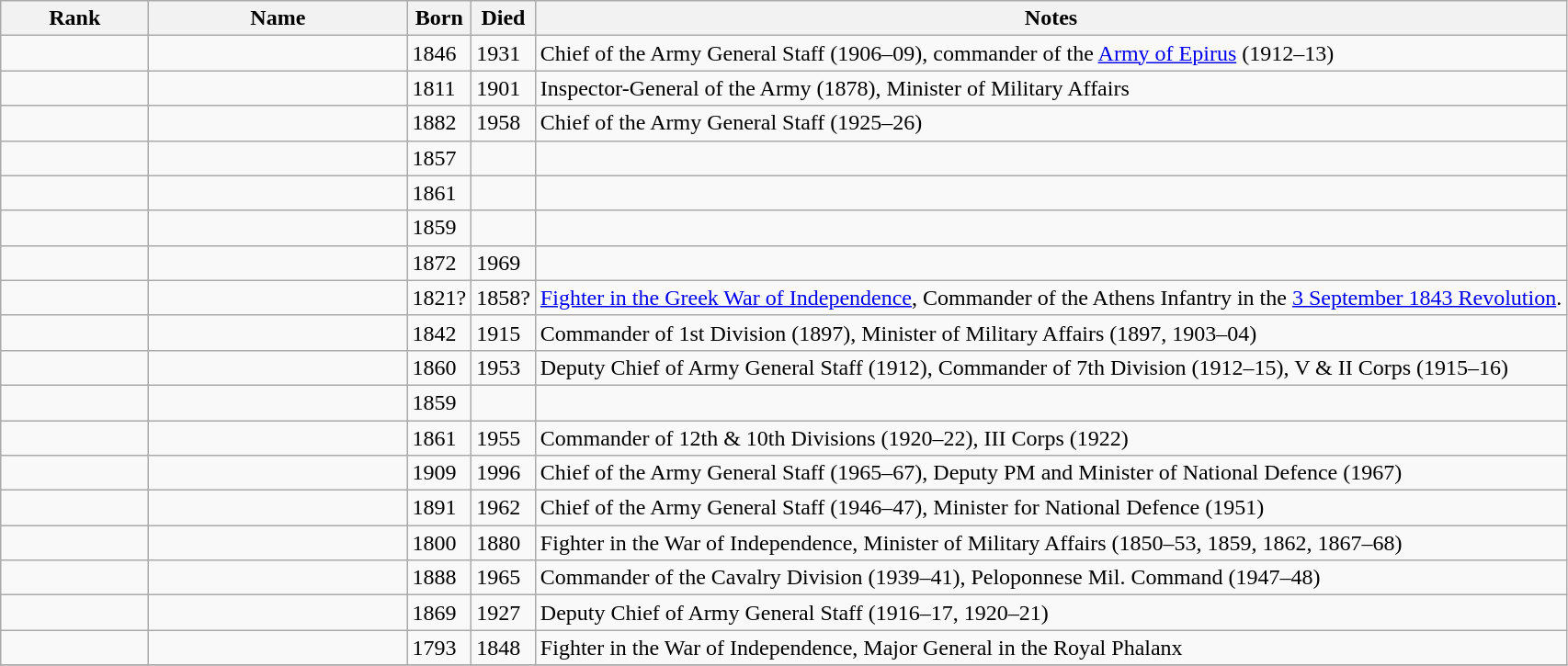<table class="wikitable sortable">
<tr>
<th width="100">Rank</th>
<th width="180">Name</th>
<th width="30">Born</th>
<th width="30">Died</th>
<th>Notes</th>
</tr>
<tr>
<td></td>
<td></td>
<td>1846</td>
<td>1931</td>
<td>Chief of the Army General Staff (1906–09), commander of the <a href='#'>Army of Epirus</a> (1912–13)</td>
</tr>
<tr>
<td></td>
<td></td>
<td>1811</td>
<td>1901</td>
<td>Inspector-General of the Army (1878), Minister of Military Affairs</td>
</tr>
<tr>
<td></td>
<td></td>
<td>1882</td>
<td>1958</td>
<td>Chief of the Army General Staff (1925–26)</td>
</tr>
<tr>
<td></td>
<td></td>
<td>1857</td>
<td></td>
<td></td>
</tr>
<tr>
<td></td>
<td></td>
<td>1861</td>
<td></td>
<td></td>
</tr>
<tr>
<td></td>
<td></td>
<td>1859</td>
<td></td>
<td></td>
</tr>
<tr>
<td></td>
<td></td>
<td>1872</td>
<td>1969</td>
<td></td>
</tr>
<tr>
<td></td>
<td></td>
<td>1821?</td>
<td>1858?</td>
<td><a href='#'>Fighter in the Greek War of Independence</a>, Commander of the Athens Infantry in the <a href='#'>3 September 1843 Revolution</a>.</td>
</tr>
<tr>
<td></td>
<td></td>
<td>1842</td>
<td>1915</td>
<td>Commander of 1st Division (1897), Minister of Military Affairs (1897, 1903–04)</td>
</tr>
<tr>
<td></td>
<td></td>
<td>1860</td>
<td>1953</td>
<td>Deputy Chief of Army General Staff (1912), Commander of 7th Division (1912–15), V & II Corps (1915–16)</td>
</tr>
<tr>
<td></td>
<td></td>
<td>1859</td>
<td></td>
<td></td>
</tr>
<tr>
<td></td>
<td></td>
<td>1861</td>
<td>1955</td>
<td>Commander of 12th & 10th Divisions (1920–22), III Corps (1922)</td>
</tr>
<tr>
<td></td>
<td></td>
<td>1909</td>
<td>1996</td>
<td>Chief of the Army General Staff (1965–67), Deputy PM and Minister of National Defence (1967)</td>
</tr>
<tr>
<td></td>
<td></td>
<td>1891</td>
<td>1962</td>
<td>Chief of the Army General Staff (1946–47), Minister for National Defence (1951)</td>
</tr>
<tr>
<td></td>
<td></td>
<td>1800</td>
<td>1880</td>
<td>Fighter in the War of Independence, Minister of Military Affairs (1850–53, 1859, 1862, 1867–68)</td>
</tr>
<tr>
<td></td>
<td></td>
<td>1888</td>
<td>1965</td>
<td>Commander of the Cavalry Division (1939–41), Peloponnese Mil. Command (1947–48)</td>
</tr>
<tr>
<td></td>
<td></td>
<td>1869</td>
<td>1927</td>
<td>Deputy Chief of Army General Staff (1916–17, 1920–21)</td>
</tr>
<tr>
<td></td>
<td></td>
<td>1793</td>
<td>1848</td>
<td>Fighter in the War of Independence, Major General in the Royal Phalanx</td>
</tr>
<tr>
</tr>
</table>
